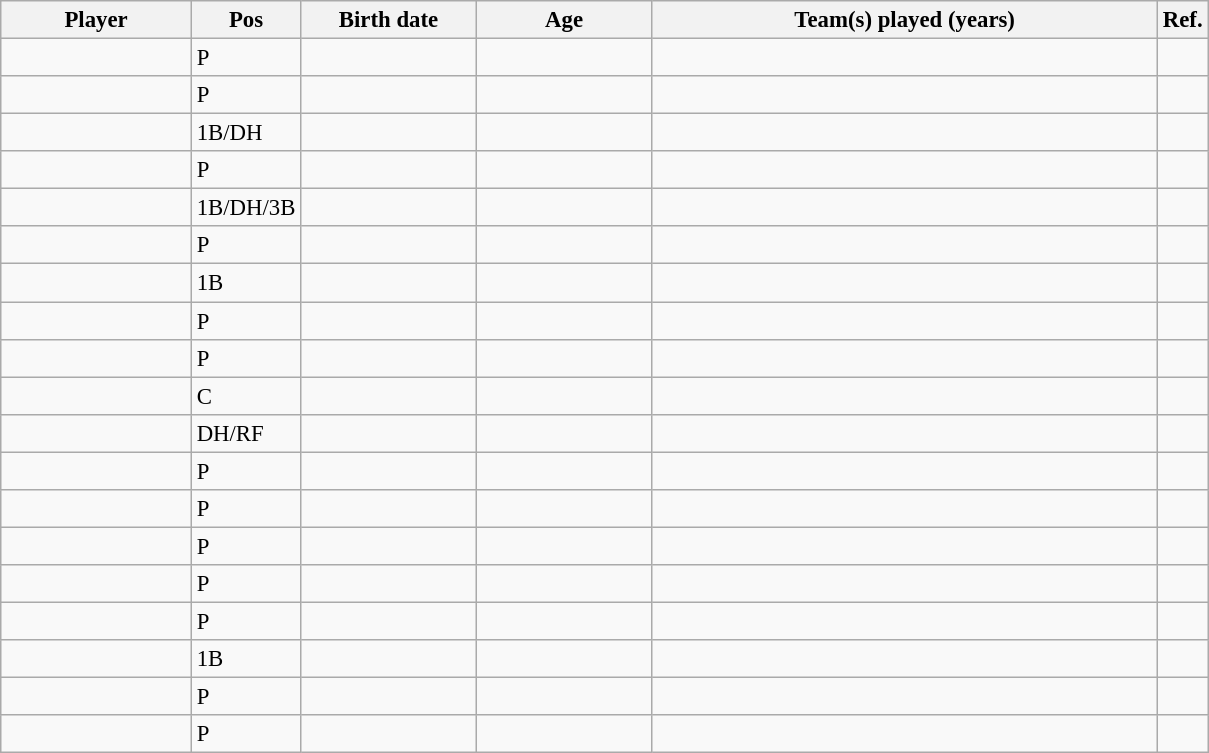<table class="wikitable sortable" style="font-size:95%">
<tr>
<th width=120px>Player</th>
<th width=20px>Pos</th>
<th width=110px>Birth date</th>
<th width=110px>Age</th>
<th class=unsortable width=330px>Team(s) played (years)</th>
<th class=unsortable>Ref.<br></th>
</tr>
<tr>
<td></td>
<td>P</td>
<td></td>
<td></td>
<td></td>
<td align="center"><br></td>
</tr>
<tr>
<td></td>
<td>P</td>
<td></td>
<td></td>
<td></td>
<td align="center"></td>
</tr>
<tr>
<td></td>
<td>1B/DH</td>
<td></td>
<td></td>
<td></td>
<td align="center"></td>
</tr>
<tr>
<td></td>
<td>P</td>
<td></td>
<td></td>
<td></td>
<td align="center"></td>
</tr>
<tr>
<td></td>
<td>1B/DH/3B</td>
<td></td>
<td></td>
<td></td>
<td align="center"><br></td>
</tr>
<tr>
<td></td>
<td>P</td>
<td></td>
<td></td>
<td></td>
<td align="center"><br></td>
</tr>
<tr>
<td></td>
<td>1B</td>
<td></td>
<td></td>
<td></td>
<td align="center"></td>
</tr>
<tr>
<td></td>
<td>P</td>
<td></td>
<td></td>
<td></td>
<td align="center"></td>
</tr>
<tr>
<td></td>
<td>P</td>
<td></td>
<td></td>
<td></td>
<td align="center"></td>
</tr>
<tr>
<td></td>
<td>C</td>
<td></td>
<td></td>
<td></td>
<td align="center"></td>
</tr>
<tr>
<td></td>
<td>DH/RF</td>
<td></td>
<td></td>
<td></td>
<td align="center"><br></td>
</tr>
<tr>
<td></td>
<td>P</td>
<td></td>
<td></td>
<td></td>
<td align="center"></td>
</tr>
<tr>
<td></td>
<td>P</td>
<td></td>
<td></td>
<td></td>
<td align="center"><br></td>
</tr>
<tr>
<td></td>
<td>P</td>
<td></td>
<td></td>
<td></td>
<td align="center"><br></td>
</tr>
<tr>
<td></td>
<td>P</td>
<td></td>
<td></td>
<td></td>
<td align="center"><br></td>
</tr>
<tr>
<td></td>
<td>P</td>
<td></td>
<td></td>
<td></td>
<td align="center"></td>
</tr>
<tr>
<td></td>
<td>1B</td>
<td></td>
<td></td>
<td></td>
<td align="center"></td>
</tr>
<tr>
<td></td>
<td>P</td>
<td></td>
<td></td>
<td></td>
<td align="center"></td>
</tr>
<tr>
<td></td>
<td>P</td>
<td></td>
<td></td>
<td></td>
<td align="center"><br></td>
</tr>
</table>
